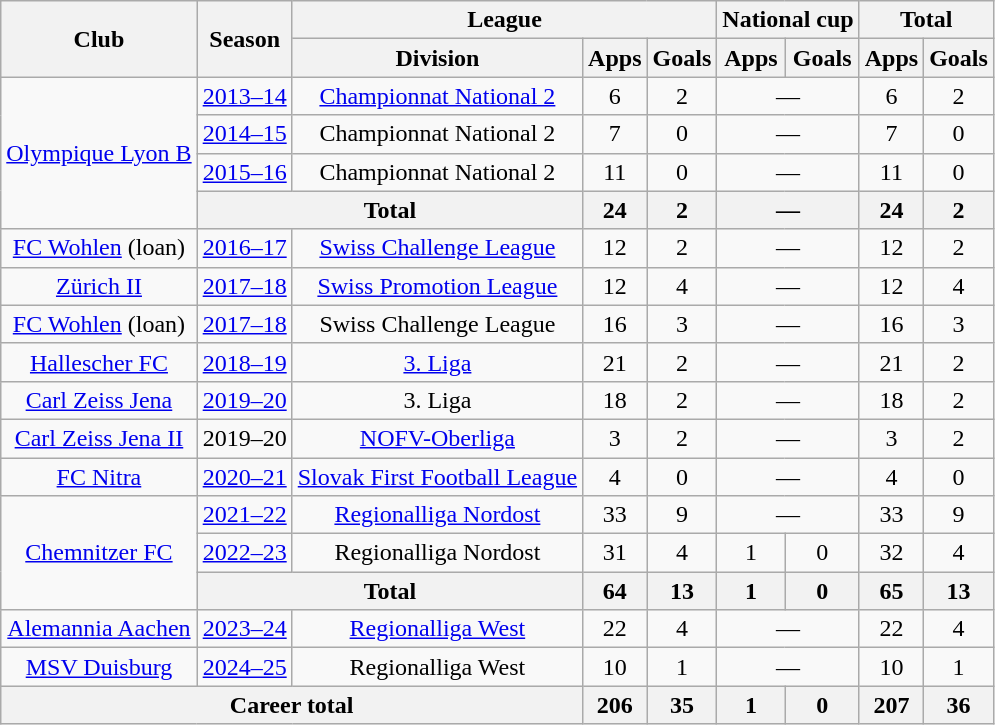<table class="wikitable" style="text-align: center">
<tr>
<th rowspan="2">Club</th>
<th rowspan="2">Season</th>
<th colspan="3">League</th>
<th colspan="2">National cup</th>
<th colspan="2">Total</th>
</tr>
<tr>
<th>Division</th>
<th>Apps</th>
<th>Goals</th>
<th>Apps</th>
<th>Goals</th>
<th>Apps</th>
<th>Goals</th>
</tr>
<tr>
<td rowspan="4"><a href='#'>Olympique Lyon B</a></td>
<td><a href='#'>2013–14</a></td>
<td><a href='#'>Championnat National 2</a></td>
<td>6</td>
<td>2</td>
<td colspan=2>—</td>
<td>6</td>
<td>2</td>
</tr>
<tr>
<td><a href='#'>2014–15</a></td>
<td>Championnat National 2</td>
<td>7</td>
<td>0</td>
<td colspan=2>—</td>
<td>7</td>
<td>0</td>
</tr>
<tr>
<td><a href='#'>2015–16</a></td>
<td>Championnat National 2</td>
<td>11</td>
<td>0</td>
<td colspan=2>—</td>
<td>11</td>
<td>0</td>
</tr>
<tr>
<th colspan="2">Total</th>
<th>24</th>
<th>2</th>
<th colspan=2>—</th>
<th>24</th>
<th>2</th>
</tr>
<tr>
<td><a href='#'>FC Wohlen</a> (loan)</td>
<td><a href='#'>2016–17</a></td>
<td><a href='#'>Swiss Challenge League</a></td>
<td>12</td>
<td>2</td>
<td colspan="2">—</td>
<td>12</td>
<td>2</td>
</tr>
<tr>
<td><a href='#'>Zürich II</a></td>
<td><a href='#'>2017–18</a></td>
<td><a href='#'>Swiss Promotion League</a></td>
<td>12</td>
<td>4</td>
<td colspan="2">—</td>
<td>12</td>
<td>4</td>
</tr>
<tr>
<td><a href='#'>FC Wohlen</a> (loan)</td>
<td><a href='#'>2017–18</a></td>
<td>Swiss Challenge League</td>
<td>16</td>
<td>3</td>
<td colspan="2">—</td>
<td>16</td>
<td>3</td>
</tr>
<tr>
<td><a href='#'>Hallescher FC</a></td>
<td><a href='#'>2018–19</a></td>
<td><a href='#'>3. Liga</a></td>
<td>21</td>
<td>2</td>
<td colspan="2">—</td>
<td>21</td>
<td>2</td>
</tr>
<tr>
<td><a href='#'>Carl Zeiss Jena</a></td>
<td><a href='#'>2019–20</a></td>
<td>3. Liga</td>
<td>18</td>
<td>2</td>
<td colspan="2">—</td>
<td>18</td>
<td>2</td>
</tr>
<tr>
<td><a href='#'>Carl Zeiss Jena II</a></td>
<td>2019–20</td>
<td><a href='#'>NOFV-Oberliga</a></td>
<td>3</td>
<td>2</td>
<td colspan="2">—</td>
<td>3</td>
<td>2</td>
</tr>
<tr>
<td><a href='#'>FC Nitra</a></td>
<td><a href='#'>2020–21</a></td>
<td><a href='#'>Slovak First Football League</a></td>
<td>4</td>
<td>0</td>
<td colspan="2">—</td>
<td>4</td>
<td>0</td>
</tr>
<tr>
<td rowspan="3"><a href='#'>Chemnitzer FC</a></td>
<td><a href='#'>2021–22</a></td>
<td><a href='#'>Regionalliga Nordost</a></td>
<td>33</td>
<td>9</td>
<td colspan="2">—</td>
<td>33</td>
<td>9</td>
</tr>
<tr>
<td><a href='#'>2022–23</a></td>
<td>Regionalliga Nordost</td>
<td>31</td>
<td>4</td>
<td>1</td>
<td>0</td>
<td>32</td>
<td>4</td>
</tr>
<tr>
<th colspan="2">Total</th>
<th>64</th>
<th>13</th>
<th>1</th>
<th>0</th>
<th>65</th>
<th>13</th>
</tr>
<tr>
<td><a href='#'>Alemannia Aachen</a></td>
<td><a href='#'>2023–24</a></td>
<td><a href='#'>Regionalliga West</a></td>
<td>22</td>
<td>4</td>
<td colspan="2">—</td>
<td>22</td>
<td>4</td>
</tr>
<tr>
<td><a href='#'>MSV Duisburg</a></td>
<td><a href='#'>2024–25</a></td>
<td>Regionalliga West</td>
<td>10</td>
<td>1</td>
<td colspan="2">—</td>
<td>10</td>
<td>1</td>
</tr>
<tr>
<th colspan="3">Career total</th>
<th>206</th>
<th>35</th>
<th>1</th>
<th>0</th>
<th>207</th>
<th>36</th>
</tr>
</table>
